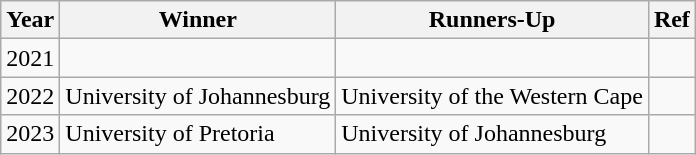<table class="wikitable">
<tr>
<th>Year</th>
<th>Winner</th>
<th>Runners-Up</th>
<th>Ref</th>
</tr>
<tr>
<td>2021</td>
<td></td>
<td></td>
<td></td>
</tr>
<tr>
<td>2022</td>
<td>University of Johannesburg</td>
<td>University of the Western Cape</td>
<td></td>
</tr>
<tr>
<td>2023</td>
<td>University of Pretoria</td>
<td>University of Johannesburg</td>
<td></td>
</tr>
</table>
